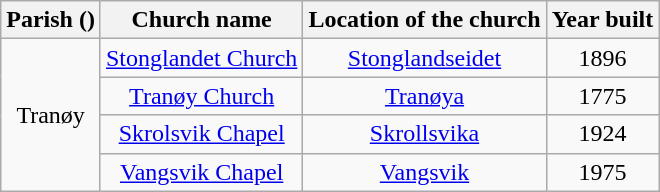<table class="wikitable" style="text-align:center">
<tr>
<th>Parish ()</th>
<th>Church name</th>
<th>Location of the church</th>
<th>Year built</th>
</tr>
<tr>
<td rowspan="4">Tranøy</td>
<td><a href='#'>Stonglandet Church</a></td>
<td><a href='#'>Stonglandseidet</a></td>
<td>1896</td>
</tr>
<tr>
<td><a href='#'>Tranøy Church</a></td>
<td><a href='#'>Tranøya</a></td>
<td>1775</td>
</tr>
<tr>
<td><a href='#'>Skrolsvik Chapel</a></td>
<td><a href='#'>Skrollsvika</a></td>
<td>1924</td>
</tr>
<tr>
<td><a href='#'>Vangsvik Chapel</a></td>
<td><a href='#'>Vangsvik</a></td>
<td>1975</td>
</tr>
</table>
